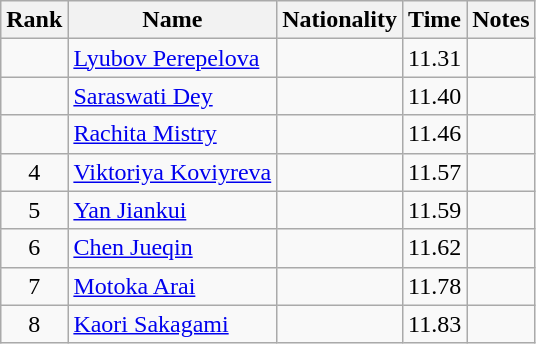<table class="wikitable sortable" style="text-align:center">
<tr>
<th>Rank</th>
<th>Name</th>
<th>Nationality</th>
<th>Time</th>
<th>Notes</th>
</tr>
<tr>
<td></td>
<td align=left><a href='#'>Lyubov Perepelova</a></td>
<td align=left></td>
<td>11.31</td>
<td></td>
</tr>
<tr>
<td></td>
<td align=left><a href='#'>Saraswati Dey</a></td>
<td align=left></td>
<td>11.40</td>
<td></td>
</tr>
<tr>
<td></td>
<td align=left><a href='#'>Rachita Mistry</a></td>
<td align=left></td>
<td>11.46</td>
<td></td>
</tr>
<tr>
<td>4</td>
<td align=left><a href='#'>Viktoriya Koviyreva</a></td>
<td align=left></td>
<td>11.57</td>
<td></td>
</tr>
<tr>
<td>5</td>
<td align=left><a href='#'>Yan Jiankui</a></td>
<td align=left></td>
<td>11.59</td>
<td></td>
</tr>
<tr>
<td>6</td>
<td align=left><a href='#'>Chen Jueqin</a></td>
<td align=left></td>
<td>11.62</td>
<td></td>
</tr>
<tr>
<td>7</td>
<td align=left><a href='#'>Motoka Arai</a></td>
<td align=left></td>
<td>11.78</td>
<td></td>
</tr>
<tr>
<td>8</td>
<td align=left><a href='#'>Kaori Sakagami</a></td>
<td align=left></td>
<td>11.83</td>
<td></td>
</tr>
</table>
